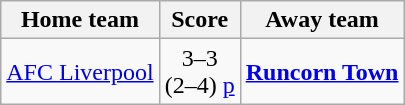<table class="wikitable" style="text-align: center">
<tr>
<th>Home team</th>
<th>Score</th>
<th>Away team</th>
</tr>
<tr>
<td><a href='#'>AFC Liverpool</a></td>
<td>3–3<br>(2–4) <a href='#'>p</a></td>
<td><strong><a href='#'>Runcorn Town</a></strong></td>
</tr>
</table>
